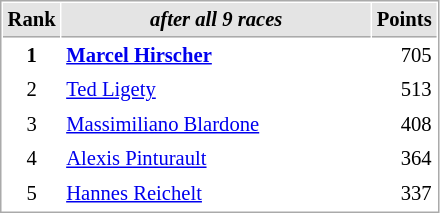<table cellspacing="1" cellpadding="3" style="border:1px solid #AAAAAA;font-size:86%">
<tr bgcolor="#E4E4E4">
<th style="border-bottom:1px solid #AAAAAA" width=10>Rank</th>
<th style="border-bottom:1px solid #AAAAAA" width=200><strong><em>after all 9 races</em></strong></th>
<th style="border-bottom:1px solid #AAAAAA" width=20>Points</th>
</tr>
<tr>
<td align="center"><strong>1</strong></td>
<td> <strong><a href='#'>Marcel Hirscher</a></strong></td>
<td align="right">705</td>
</tr>
<tr>
<td align="center">2</td>
<td> <a href='#'>Ted Ligety</a></td>
<td align="right">513</td>
</tr>
<tr>
<td align="center">3</td>
<td> <a href='#'>Massimiliano Blardone</a></td>
<td align="right">408</td>
</tr>
<tr>
<td align="center">4</td>
<td> <a href='#'>Alexis Pinturault</a></td>
<td align="right">364</td>
</tr>
<tr>
<td align="center">5</td>
<td> <a href='#'>Hannes Reichelt</a></td>
<td align="right">337</td>
</tr>
</table>
